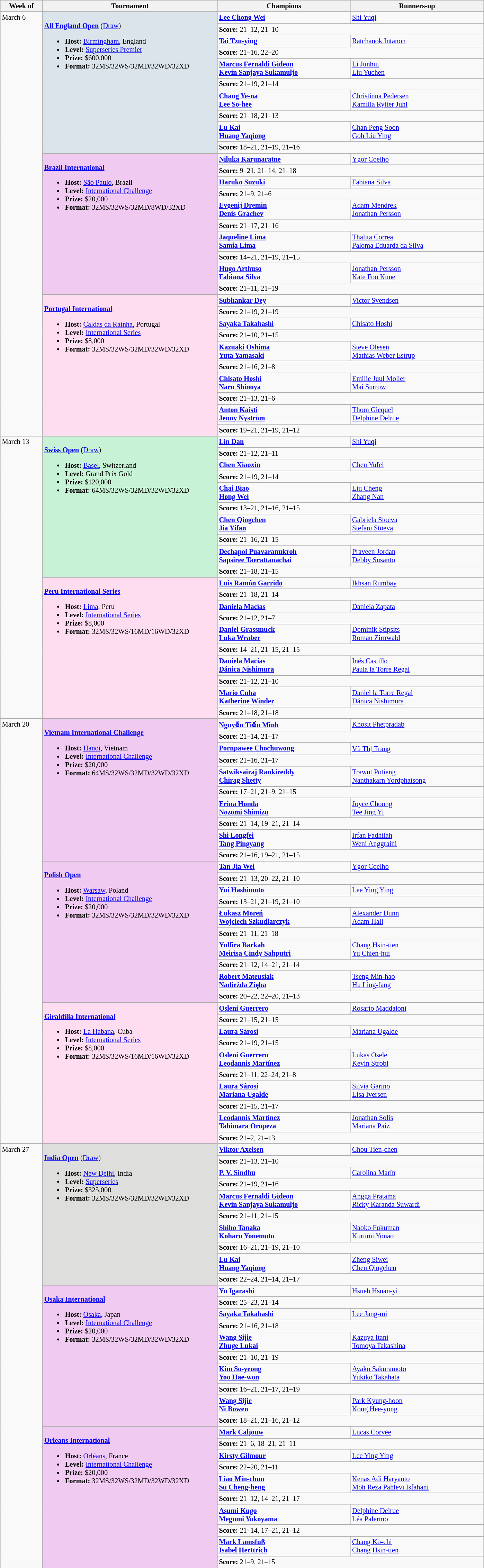<table class=wikitable style=font-size:85%>
<tr>
<th width=75>Week of</th>
<th width=330>Tournament</th>
<th width=250>Champions</th>
<th width=250>Runners-up</th>
</tr>
<tr valign=top>
<td rowspan=30>March 6</td>
<td style="background:#DAE4EA;" rowspan="10"><br><strong><a href='#'>All England Open</a></strong> (<a href='#'>Draw</a>)<ul><li><strong>Host:</strong> <a href='#'>Birmingham</a>, England</li><li><strong>Level:</strong> <a href='#'>Superseries Premier</a></li><li><strong>Prize:</strong> $600,000</li><li><strong>Format:</strong> 32MS/32WS/32MD/32WD/32XD</li></ul></td>
<td><strong> <a href='#'>Lee Chong Wei</a></strong></td>
<td> <a href='#'>Shi Yuqi</a></td>
</tr>
<tr>
<td colspan =2><strong>Score:</strong> 21–12, 21–10</td>
</tr>
<tr valign=top>
<td><strong> <a href='#'>Tai Tzu-ying</a></strong></td>
<td> <a href='#'>Ratchanok Intanon</a></td>
</tr>
<tr>
<td colspan =2><strong>Score:</strong> 21–16, 22–20</td>
</tr>
<tr valign=top>
<td><strong> <a href='#'>Marcus Fernaldi Gideon</a><br> <a href='#'>Kevin Sanjaya Sukamuljo</a></strong></td>
<td> <a href='#'>Li Junhui</a><br> <a href='#'>Liu Yuchen</a></td>
</tr>
<tr>
<td colspan =2><strong>Score:</strong> 21–19, 21–14</td>
</tr>
<tr valign=top>
<td><strong> <a href='#'>Chang Ye-na</a><br> <a href='#'>Lee So-hee</a></strong></td>
<td> <a href='#'>Christinna Pedersen</a><br> <a href='#'>Kamilla Rytter Juhl</a></td>
</tr>
<tr>
<td colspan =2><strong>Score:</strong> 21–18, 21–13</td>
</tr>
<tr valign=top>
<td><strong> <a href='#'>Lu Kai</a><br> <a href='#'>Huang Yaqiong</a></strong></td>
<td> <a href='#'>Chan Peng Soon</a><br> <a href='#'>Goh Liu Ying</a></td>
</tr>
<tr>
<td colspan =2><strong>Score:</strong> 18–21, 21–19, 21–16</td>
</tr>
<tr valign=top>
<td style="background:#F0CAF0;" rowspan="10"><br><strong><a href='#'>Brazil International</a></strong><ul><li><strong>Host:</strong> <a href='#'>São Paulo</a>, Brazil</li><li><strong>Level:</strong> <a href='#'>International Challenge</a></li><li><strong>Prize:</strong> $20,000</li><li><strong>Format:</strong> 32MS/32WS/32MD/8WD/32XD</li></ul></td>
<td><strong> <a href='#'>Niluka Karunaratne</a></strong></td>
<td> <a href='#'>Ygor Coelho</a></td>
</tr>
<tr>
<td colspan =2><strong>Score:</strong> 9–21, 21–14, 21–18</td>
</tr>
<tr valign=top>
<td><strong> <a href='#'>Haruko Suzuki</a></strong></td>
<td> <a href='#'>Fabiana Silva</a></td>
</tr>
<tr>
<td colspan =2><strong>Score:</strong> 21–9, 21–6</td>
</tr>
<tr valign=top>
<td><strong> <a href='#'>Evgenij Dremin</a><br> <a href='#'>Denis Grachev</a></strong></td>
<td> <a href='#'>Adam Mendrek</a><br> <a href='#'>Jonathan Persson</a></td>
</tr>
<tr>
<td colspan =2><strong>Score:</strong> 21–17, 21–16</td>
</tr>
<tr valign=top>
<td><strong> <a href='#'>Jaqueline Lima</a><br> <a href='#'>Samia Lima</a></strong></td>
<td> <a href='#'>Thalita Correa</a><br> <a href='#'>Paloma Eduarda da Silva</a></td>
</tr>
<tr>
<td colspan =2><strong>Score:</strong> 14–21, 21–19, 21–15</td>
</tr>
<tr valign=top>
<td><strong> <a href='#'>Hugo Arthuso</a><br> <a href='#'>Fabiana Silva</a></strong></td>
<td> <a href='#'>Jonathan Persson</a><br> <a href='#'>Kate Foo Kune</a></td>
</tr>
<tr>
<td colspan =2><strong>Score:</strong> 21–11, 21–19</td>
</tr>
<tr valign=top>
<td style="background:#FFDDF1;" rowspan="10"><br><strong><a href='#'>Portugal International</a></strong><ul><li><strong>Host:</strong> <a href='#'>Caldas da Rainha</a>, Portugal</li><li><strong>Level:</strong> <a href='#'>International Series</a></li><li><strong>Prize:</strong> $8,000</li><li><strong>Format:</strong> 32MS/32WS/32MD/32WD/32XD</li></ul></td>
<td><strong> <a href='#'>Subhankar Dey</a></strong></td>
<td> <a href='#'>Victor Svendsen</a></td>
</tr>
<tr>
<td colspan =2><strong>Score:</strong> 21–19, 21–19</td>
</tr>
<tr valign=top>
<td><strong> <a href='#'>Sayaka Takahashi</a></strong></td>
<td> <a href='#'>Chisato Hoshi</a></td>
</tr>
<tr>
<td colspan =2><strong>Score:</strong> 21–10, 21–15</td>
</tr>
<tr valign=top>
<td><strong> <a href='#'>Kazuaki Oshima</a><br> <a href='#'>Yuta Yamasaki</a></strong></td>
<td> <a href='#'>Steve Olesen</a><br> <a href='#'>Mathias Weber Estrup</a></td>
</tr>
<tr>
<td colspan =2><strong>Score:</strong> 21–16, 21–8</td>
</tr>
<tr valign=top>
<td><strong> <a href='#'>Chisato Hoshi</a><br> <a href='#'>Naru Shinoya</a></strong></td>
<td> <a href='#'>Emilie Juul Moller</a><br> <a href='#'>Mai Surrow</a></td>
</tr>
<tr>
<td colspan =2><strong>Score:</strong> 21–13, 21–6</td>
</tr>
<tr valign=top>
<td><strong> <a href='#'>Anton Kaisti</a><br> <a href='#'>Jenny Nyström</a></strong></td>
<td> <a href='#'>Thom Gicquel</a><br> <a href='#'>Delphine Delrue</a></td>
</tr>
<tr>
<td colspan =2><strong>Score:</strong> 19–21, 21–19, 21–12</td>
</tr>
<tr valign=top>
<td rowspan=20>March 13</td>
<td style="background:#C7F2D5;" rowspan="10"><br><strong><a href='#'>Swiss Open</a></strong> (<a href='#'>Draw</a>)<ul><li><strong>Host:</strong> <a href='#'>Basel</a>, Switzerland</li><li><strong>Level:</strong> Grand Prix Gold</li><li><strong>Prize:</strong> $120,000</li><li><strong>Format:</strong> 64MS/32WS/32MD/32WD/32XD</li></ul></td>
<td><strong> <a href='#'>Lin Dan</a></strong></td>
<td> <a href='#'>Shi Yuqi</a></td>
</tr>
<tr>
<td colspan =2><strong>Score:</strong> 21–12, 21–11</td>
</tr>
<tr valign=top>
<td><strong> <a href='#'>Chen Xiaoxin</a></strong></td>
<td> <a href='#'>Chen Yufei</a></td>
</tr>
<tr>
<td colspan =2><strong>Score:</strong> 21–19, 21–14</td>
</tr>
<tr valign=top>
<td><strong> <a href='#'>Chai Biao</a><br> <a href='#'>Hong Wei</a></strong></td>
<td> <a href='#'>Liu Cheng</a><br> <a href='#'>Zhang Nan</a></td>
</tr>
<tr>
<td colspan =2><strong>Score:</strong> 13–21, 21–16, 21–15</td>
</tr>
<tr valign=top>
<td><strong> <a href='#'>Chen Qingchen</a><br> <a href='#'>Jia Yifan</a></strong></td>
<td> <a href='#'>Gabriela Stoeva</a><br> <a href='#'>Stefani Stoeva</a></td>
</tr>
<tr>
<td colspan =2><strong>Score:</strong> 21–16, 21–15</td>
</tr>
<tr valign=top>
<td><strong> <a href='#'>Dechapol Puavaranukroh</a><br> <a href='#'>Sapsiree Taerattanachai</a></strong></td>
<td> <a href='#'>Praveen Jordan</a><br> <a href='#'>Debby Susanto</a></td>
</tr>
<tr>
<td colspan =2><strong>Score:</strong> 21–18, 21–15</td>
</tr>
<tr valign=top>
<td style="background:#FFDDF1;" rowspan="10"><br><strong><a href='#'>Peru International Series</a></strong><ul><li><strong>Host:</strong> <a href='#'>Lima</a>, Peru</li><li><strong>Level:</strong> <a href='#'>International Series</a></li><li><strong>Prize:</strong> $8,000</li><li><strong>Format:</strong> 32MS/32WS/16MD/16WD/32XD</li></ul></td>
<td><strong> <a href='#'>Luis Ramón Garrido</a></strong></td>
<td> <a href='#'>Ikhsan Rumbay</a></td>
</tr>
<tr>
<td colspan =2><strong>Score:</strong> 21–18, 21–14</td>
</tr>
<tr valign=top>
<td><strong> <a href='#'>Daniela Macías</a></strong></td>
<td> <a href='#'>Daniela Zapata</a></td>
</tr>
<tr>
<td colspan =2><strong>Score:</strong> 21–12, 21–7</td>
</tr>
<tr valign=top>
<td><strong> <a href='#'>Daniel Grassmuck</a><br> <a href='#'>Luka Wraber</a></strong></td>
<td> <a href='#'>Dominik Stipsits</a><br> <a href='#'>Roman Zirnwald</a></td>
</tr>
<tr>
<td colspan =2><strong>Score:</strong> 14–21, 21–15, 21–15</td>
</tr>
<tr valign=top>
<td><strong> <a href='#'>Daniela Macías</a><br> <a href='#'>Dánica Nishimura</a> </strong></td>
<td> <a href='#'>Inés Castillo</a><br> <a href='#'>Paula la Torre Regal</a></td>
</tr>
<tr>
<td colspan =2><strong>Score:</strong> 21–12, 21–10</td>
</tr>
<tr valign=top>
<td><strong> <a href='#'>Mario Cuba</a><br> <a href='#'>Katherine Winder</a></strong></td>
<td> <a href='#'>Daniel la Torre Regal</a><br> <a href='#'>Dánica Nishimura</a></td>
</tr>
<tr>
<td colspan =2><strong>Score:</strong> 21–18, 21–18</td>
</tr>
<tr valign=top>
<td rowspan=30>March 20</td>
<td style="background:#F0CAF0;" rowspan="10"><br><strong><a href='#'>Vietnam International Challenge</a></strong><ul><li><strong>Host:</strong> <a href='#'>Hanoi</a>, Vietnam</li><li><strong>Level:</strong> <a href='#'>International Challenge</a></li><li><strong>Prize:</strong> $20,000</li><li><strong>Format:</strong> 64MS/32WS/32MD/32WD/32XD</li></ul></td>
<td><strong> <a href='#'>Nguyễn Tiến Minh</a></strong></td>
<td> <a href='#'>Khosit Phetpradab</a></td>
</tr>
<tr>
<td colspan =2><strong>Score:</strong> 21–14, 21–17</td>
</tr>
<tr valign=top>
<td><strong> <a href='#'>Pornpawee Chochuwong</a></strong></td>
<td> <a href='#'>Vũ Thị Trang</a></td>
</tr>
<tr>
<td colspan =2><strong>Score:</strong> 21–16, 21–17</td>
</tr>
<tr valign=top>
<td><strong> <a href='#'>Satwiksairaj Rankireddy</a><br> <a href='#'>Chirag Shetty</a></strong></td>
<td> <a href='#'>Trawut Potieng</a><br> <a href='#'>Nanthakarn Yordphaisong</a></td>
</tr>
<tr>
<td colspan =2><strong>Score:</strong> 17–21, 21–9, 21–15</td>
</tr>
<tr valign=top>
<td><strong> <a href='#'>Erina Honda</a><br> <a href='#'>Nozomi Shimizu</a></strong></td>
<td> <a href='#'>Joyce Choong</a><br> <a href='#'>Tee Jing Yi</a></td>
</tr>
<tr>
<td colspan=2><strong>Score:</strong> 21–14, 19–21, 21–14</td>
</tr>
<tr valign=top>
<td><strong> <a href='#'>Shi Longfei</a><br> <a href='#'>Tang Pingyang</a></strong></td>
<td> <a href='#'>Irfan Fadhilah</a><br> <a href='#'>Weni Anggraini</a></td>
</tr>
<tr>
<td colspan=2><strong>Score:</strong> 21–16, 19–21, 21–15</td>
</tr>
<tr valign=top>
<td style="background:#F0CAF0;" rowspan="10"><br><strong><a href='#'>Polish Open</a></strong><ul><li><strong>Host:</strong> <a href='#'>Warsaw</a>, Poland</li><li><strong>Level:</strong> <a href='#'>International Challenge</a></li><li><strong>Prize:</strong> $20,000</li><li><strong>Format:</strong> 32MS/32WS/32MD/32WD/32XD</li></ul></td>
<td><strong> <a href='#'>Tan Jia Wei</a></strong></td>
<td> <a href='#'>Ygor Coelho</a></td>
</tr>
<tr>
<td colspan=2><strong>Score:</strong> 21–13, 20–22, 21–10</td>
</tr>
<tr valign=top>
<td><strong> <a href='#'>Yui Hashimoto</a></strong></td>
<td> <a href='#'>Lee Ying Ying</a></td>
</tr>
<tr>
<td colspan=2><strong>Score:</strong> 13–21, 21–19, 21–10</td>
</tr>
<tr valign=top>
<td><strong> <a href='#'>Łukasz Moreń</a> <br> <a href='#'>Wojciech Szkudlarczyk</a></strong></td>
<td> <a href='#'>Alexander Dunn</a> <br> <a href='#'>Adam Hall</a></td>
</tr>
<tr>
<td colspan=2><strong>Score:</strong> 21–11, 21–18</td>
</tr>
<tr valign=top>
<td><strong> <a href='#'>Yulfira Barkah</a><br> <a href='#'>Meirisa Cindy Sahputri</a></strong></td>
<td> <a href='#'>Chang Hsin-tien</a><br> <a href='#'>Yu Chien-hui</a></td>
</tr>
<tr>
<td colspan=2><strong>Score:</strong> 21–12, 14–21, 21–14</td>
</tr>
<tr valign=top>
<td><strong> <a href='#'>Robert Mateusiak</a><br> <a href='#'>Nadieżda Zięba</a></strong></td>
<td> <a href='#'>Tseng Min-hao</a><br> <a href='#'>Hu Ling-fang</a></td>
</tr>
<tr>
<td colspan=2><strong>Score:</strong> 20–22, 22–20, 21–13</td>
</tr>
<tr valign=top>
<td style="background:#FFDDF1;" rowspan="10"><br><strong><a href='#'>Giraldilla International</a></strong><ul><li><strong>Host:</strong> <a href='#'>La Habana</a>, Cuba</li><li><strong>Level:</strong> <a href='#'>International Series</a></li><li><strong>Prize:</strong> $8,000</li><li><strong>Format:</strong> 32MS/32WS/16MD/16WD/32XD</li></ul></td>
<td><strong> <a href='#'>Osleni Guerrero</a></strong></td>
<td> <a href='#'>Rosario Maddaloni</a></td>
</tr>
<tr>
<td colspan=2><strong>Score:</strong> 21–15, 21–15</td>
</tr>
<tr valign=top>
<td><strong> <a href='#'>Laura Sárosi</a></strong></td>
<td> <a href='#'>Mariana Ugalde</a></td>
</tr>
<tr>
<td colspan=2><strong>Score:</strong> 21–19, 21–15</td>
</tr>
<tr valign=top>
<td><strong> <a href='#'>Osleni Guerrero</a><br> <a href='#'>Leodannis Martínez</a></strong></td>
<td> <a href='#'>Lukas Osele</a><br> <a href='#'>Kevin Strobl</a></td>
</tr>
<tr>
<td colspan=2><strong>Score:</strong> 21–11, 22–24, 21–8</td>
</tr>
<tr valign=top>
<td><strong> <a href='#'>Laura Sárosi</a><br> <a href='#'>Mariana Ugalde</a></strong></td>
<td> <a href='#'>Silvia Garino</a><br> <a href='#'>Lisa Iversen</a></td>
</tr>
<tr>
<td colspan=2><strong>Score:</strong> 21–15, 21–17</td>
</tr>
<tr valign=top>
<td><strong> <a href='#'>Leodannis Martínez</a><br> <a href='#'>Tahimara Oropeza</a></strong></td>
<td> <a href='#'>Jonathan Solís</a><br> <a href='#'>Mariana Paiz</a></td>
</tr>
<tr>
<td colspan=2><strong>Score:</strong> 21–2, 21–13</td>
</tr>
<tr valign=top>
<td rowspan=30>March 27</td>
<td style="background:#DEDEDC;" rowspan="10"><br><strong><a href='#'>India Open</a></strong> (<a href='#'>Draw</a>)<ul><li><strong>Host:</strong> <a href='#'>New Delhi</a>, India</li><li><strong>Level:</strong> <a href='#'>Superseries</a></li><li><strong>Prize:</strong> $325,000</li><li><strong>Format:</strong> 32MS/32WS/32MD/32WD/32XD</li></ul></td>
<td><strong> <a href='#'>Viktor Axelsen</a></strong></td>
<td> <a href='#'>Chou Tien-chen</a></td>
</tr>
<tr>
<td colspan=2><strong>Score:</strong> 21–13, 21–10</td>
</tr>
<tr valign=top>
<td><strong> <a href='#'>P. V. Sindhu</a></strong></td>
<td> <a href='#'>Carolina Marín</a></td>
</tr>
<tr>
<td colspan=2><strong>Score:</strong> 21–19, 21–16</td>
</tr>
<tr valign=top>
<td><strong> <a href='#'>Marcus Fernaldi Gideon</a><br> <a href='#'>Kevin Sanjaya Sukamuljo</a></strong></td>
<td> <a href='#'>Angga Pratama</a><br> <a href='#'>Ricky Karanda Suwardi</a></td>
</tr>
<tr>
<td colspan=2><strong>Score:</strong> 21–11, 21–15</td>
</tr>
<tr valign=top>
<td><strong> <a href='#'>Shiho Tanaka</a> <br> <a href='#'>Koharu Yonemoto</a></strong></td>
<td> <a href='#'>Naoko Fukuman</a><br> <a href='#'>Kurumi Yonao</a></td>
</tr>
<tr>
<td colspan=2><strong>Score:</strong> 16–21, 21–19, 21–10</td>
</tr>
<tr valign=top>
<td><strong> <a href='#'>Lu Kai</a><br> <a href='#'>Huang Yaqiong</a></strong></td>
<td> <a href='#'>Zheng Siwei</a><br> <a href='#'>Chen Qingchen</a></td>
</tr>
<tr>
<td colspan=2><strong>Score:</strong> 22–24, 21–14, 21–17</td>
</tr>
<tr valign=top>
<td style="background:#F0CAF0;" rowspan="10"><br><strong><a href='#'>Osaka International</a></strong><ul><li><strong>Host:</strong> <a href='#'>Osaka</a>, Japan</li><li><strong>Level:</strong> <a href='#'>International Challenge</a></li><li><strong>Prize:</strong> $20,000</li><li><strong>Format:</strong> 32MS/32WS/32MD/32WD/32XD</li></ul></td>
<td><strong> <a href='#'>Yu Igarashi</a></strong></td>
<td> <a href='#'>Hsueh Hsuan-yi</a></td>
</tr>
<tr>
<td colspan=2><strong>Score:</strong> 25–23, 21–14</td>
</tr>
<tr valign=top>
<td><strong> <a href='#'>Sayaka Takahashi</a></strong></td>
<td> <a href='#'>Lee Jang-mi</a></td>
</tr>
<tr>
<td colspan=2><strong>Score:</strong> 21–16, 21–18</td>
</tr>
<tr valign=top>
<td><strong> <a href='#'>Wang Sijie</a><br> <a href='#'>Zhuge Lukai</a></strong></td>
<td> <a href='#'>Kazuya Itani</a><br> <a href='#'>Tomoya Takashina</a></td>
</tr>
<tr>
<td colspan=2><strong>Score:</strong> 21–10, 21–19</td>
</tr>
<tr valign=top>
<td><strong> <a href='#'>Kim So-yeong</a><br> <a href='#'>Yoo Hae-won</a></strong></td>
<td> <a href='#'>Ayako Sakuramoto</a><br> <a href='#'>Yukiko Takahata</a></td>
</tr>
<tr>
<td colspan=2><strong>Score:</strong> 16–21, 21–17, 21–19</td>
</tr>
<tr valign=top>
<td><strong> <a href='#'>Wang Sijie</a><br> <a href='#'>Ni Bowen</a></strong></td>
<td> <a href='#'>Park Kyung-hoon</a><br> <a href='#'>Kong Hee-yong</a></td>
</tr>
<tr>
<td colspan=2><strong>Score:</strong> 18–21, 21–16, 21–12</td>
</tr>
<tr valign=top>
<td style="background:#F0CAF0;" rowspan="10"><br><strong><a href='#'>Orleans International</a></strong><ul><li><strong>Host:</strong> <a href='#'>Orléans</a>, France</li><li><strong>Level:</strong> <a href='#'>International Challenge</a></li><li><strong>Prize:</strong> $20,000</li><li><strong>Format:</strong> 32MS/32WS/32MD/32WD/32XD</li></ul></td>
<td><strong> <a href='#'>Mark Caljouw</a></strong></td>
<td> <a href='#'>Lucas Corvée</a></td>
</tr>
<tr>
<td colspan=2><strong>Score:</strong> 21–6, 18–21, 21–11</td>
</tr>
<tr valign=top>
<td><strong> <a href='#'>Kirsty Gilmour</a></strong></td>
<td> <a href='#'>Lee Ying Ying</a></td>
</tr>
<tr>
<td colspan=2><strong>Score:</strong> 22–20, 21–11</td>
</tr>
<tr valign=top>
<td><strong> <a href='#'>Liao Min-chun</a><br> <a href='#'>Su Cheng-heng</a></strong></td>
<td> <a href='#'>Kenas Adi Haryanto</a><br> <a href='#'>Moh Reza Pahlevi Isfahani</a></td>
</tr>
<tr>
<td colspan=2><strong>Score:</strong> 21–12, 14–21, 21–17</td>
</tr>
<tr valign=top>
<td><strong> <a href='#'>Asumi Kugo</a><br> <a href='#'>Megumi Yokoyama</a></strong></td>
<td> <a href='#'>Delphine Delrue</a><br> <a href='#'>Léa Palermo</a></td>
</tr>
<tr>
<td colspan=2><strong>Score:</strong> 21–14, 17–21, 21–12</td>
</tr>
<tr valign=top>
<td><strong> <a href='#'>Mark Lamsfuß</a><br> <a href='#'>Isabel Herttrich</a></strong></td>
<td> <a href='#'>Chang Ko-chi</a><br> <a href='#'>Chang Hsin-tien</a></td>
</tr>
<tr>
<td colspan=2><strong>Score:</strong> 21–9, 21–15</td>
</tr>
</table>
